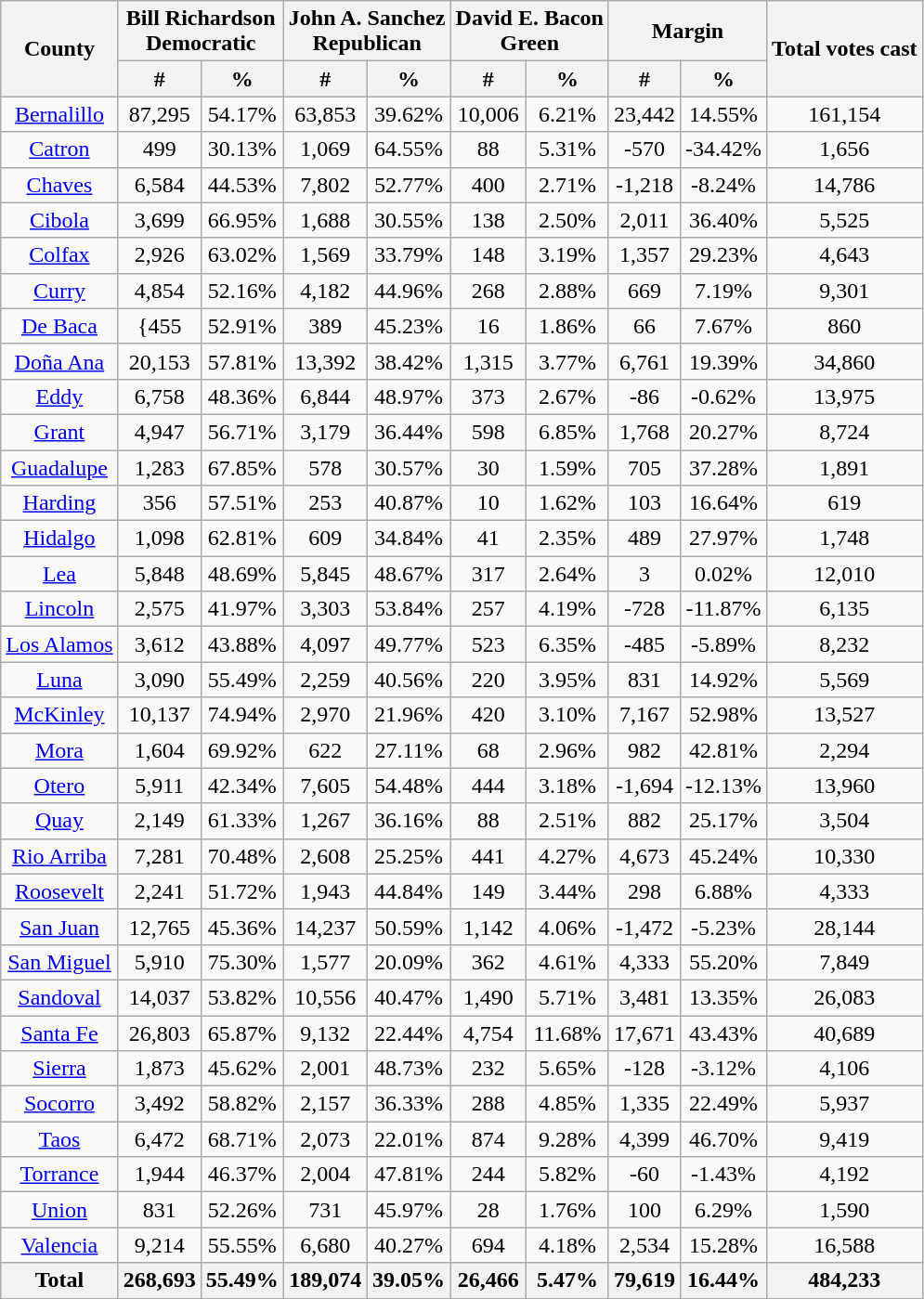<table class="wikitable sortable" style="text-align:center">
<tr>
<th style="text-align:center;" rowspan="2">County</th>
<th style="text-align:center;" colspan="2">Bill Richardson<br>Democratic</th>
<th style="text-align:center;" colspan="2">John A. Sanchez<br>Republican</th>
<th style="text-align:center;" colspan="2">David E. Bacon<br>Green</th>
<th style="text-align:center;" colspan="2">Margin</th>
<th style="text-align:center;" rowspan="2">Total votes cast</th>
</tr>
<tr>
<th style="text-align:center;" data-sort-type="number">#</th>
<th style="text-align:center;" data-sort-type="number">%</th>
<th style="text-align:center;" data-sort-type="number">#</th>
<th style="text-align:center;" data-sort-type="number">%</th>
<th style="text-align:center;" data-sort-type="number">#</th>
<th style="text-align:center;" data-sort-type="number">%</th>
<th style="text-align:center;" data-sort-type="number">#</th>
<th style="text-align:center;" data-sort-type="number">%</th>
</tr>
<tr style="text-align:center;" >
<td><a href='#'>Bernalillo</a></td>
<td>87,295</td>
<td>54.17%</td>
<td>63,853</td>
<td>39.62%</td>
<td>10,006</td>
<td>6.21%</td>
<td>23,442</td>
<td>14.55%</td>
<td>161,154</td>
</tr>
<tr style="text-align:center;" >
<td><a href='#'>Catron</a></td>
<td>499</td>
<td>30.13%</td>
<td>1,069</td>
<td>64.55%</td>
<td>88</td>
<td>5.31%</td>
<td>-570</td>
<td>-34.42%</td>
<td>1,656</td>
</tr>
<tr style="text-align:center;" >
<td><a href='#'>Chaves</a></td>
<td>6,584</td>
<td>44.53%</td>
<td>7,802</td>
<td>52.77%</td>
<td>400</td>
<td>2.71%</td>
<td>-1,218</td>
<td>-8.24%</td>
<td>14,786</td>
</tr>
<tr style="text-align:center;">
<td><a href='#'>Cibola</a></td>
<td>3,699</td>
<td>66.95%</td>
<td>1,688</td>
<td>30.55%</td>
<td>138</td>
<td>2.50%</td>
<td>2,011</td>
<td>36.40%</td>
<td>5,525</td>
</tr>
<tr style="text-align:center;" >
<td><a href='#'>Colfax</a></td>
<td>2,926</td>
<td>63.02%</td>
<td>1,569</td>
<td>33.79%</td>
<td>148</td>
<td>3.19%</td>
<td>1,357</td>
<td>29.23%</td>
<td>4,643</td>
</tr>
<tr style="text-align:center;" >
<td><a href='#'>Curry</a></td>
<td>4,854</td>
<td>52.16%</td>
<td>4,182</td>
<td>44.96%</td>
<td>268</td>
<td>2.88%</td>
<td>669</td>
<td>7.19%</td>
<td>9,301</td>
</tr>
<tr style="text-align:center;" >
<td><a href='#'>De Baca</a></td>
<td>{455</td>
<td>52.91%</td>
<td>389</td>
<td>45.23%</td>
<td>16</td>
<td>1.86%</td>
<td>66</td>
<td>7.67%</td>
<td>860</td>
</tr>
<tr style="text-align:center;" >
<td><a href='#'>Doña Ana</a></td>
<td>20,153</td>
<td>57.81%</td>
<td>13,392</td>
<td>38.42%</td>
<td>1,315</td>
<td>3.77%</td>
<td>6,761</td>
<td>19.39%</td>
<td>34,860</td>
</tr>
<tr style="text-align:center;" >
<td><a href='#'>Eddy</a></td>
<td>6,758</td>
<td>48.36%</td>
<td>6,844</td>
<td>48.97%</td>
<td>373</td>
<td>2.67%</td>
<td>-86</td>
<td>-0.62%</td>
<td>13,975</td>
</tr>
<tr style="text-align:center;" >
<td><a href='#'>Grant</a></td>
<td>4,947</td>
<td>56.71%</td>
<td>3,179</td>
<td>36.44%</td>
<td>598</td>
<td>6.85%</td>
<td>1,768</td>
<td>20.27%</td>
<td>8,724</td>
</tr>
<tr style="text-align:center;" >
<td><a href='#'>Guadalupe</a></td>
<td>1,283</td>
<td>67.85%</td>
<td>578</td>
<td>30.57%</td>
<td>30</td>
<td>1.59%</td>
<td>705</td>
<td>37.28%</td>
<td>1,891</td>
</tr>
<tr style="text-align:center;" >
<td><a href='#'>Harding</a></td>
<td>356</td>
<td>57.51%</td>
<td>253</td>
<td>40.87%</td>
<td>10</td>
<td>1.62%</td>
<td>103</td>
<td>16.64%</td>
<td>619</td>
</tr>
<tr style="text-align:center;" >
<td><a href='#'>Hidalgo</a></td>
<td>1,098</td>
<td>62.81%</td>
<td>609</td>
<td>34.84%</td>
<td>41</td>
<td>2.35%</td>
<td>489</td>
<td>27.97%</td>
<td>1,748</td>
</tr>
<tr style="text-align:center;" >
<td><a href='#'>Lea</a></td>
<td>5,848</td>
<td>48.69%</td>
<td>5,845</td>
<td>48.67%</td>
<td>317</td>
<td>2.64%</td>
<td>3</td>
<td>0.02%</td>
<td>12,010</td>
</tr>
<tr style="text-align:center;" >
<td><a href='#'>Lincoln</a></td>
<td>2,575</td>
<td>41.97%</td>
<td>3,303</td>
<td>53.84%</td>
<td>257</td>
<td>4.19%</td>
<td>-728</td>
<td>-11.87%</td>
<td>6,135</td>
</tr>
<tr style="text-align:center;" >
<td><a href='#'>Los Alamos</a></td>
<td>3,612</td>
<td>43.88%</td>
<td>4,097</td>
<td>49.77%</td>
<td>523</td>
<td>6.35%</td>
<td>-485</td>
<td>-5.89%</td>
<td>8,232</td>
</tr>
<tr style="text-align:center;" >
<td><a href='#'>Luna</a></td>
<td>3,090</td>
<td>55.49%</td>
<td>2,259</td>
<td>40.56%</td>
<td>220</td>
<td>3.95%</td>
<td>831</td>
<td>14.92%</td>
<td>5,569</td>
</tr>
<tr style="text-align:center;" >
<td><a href='#'>McKinley</a></td>
<td>10,137</td>
<td>74.94%</td>
<td>2,970</td>
<td>21.96%</td>
<td>420</td>
<td>3.10%</td>
<td>7,167</td>
<td>52.98%</td>
<td>13,527</td>
</tr>
<tr style="text-align:center;" >
<td><a href='#'>Mora</a></td>
<td>1,604</td>
<td>69.92%</td>
<td>622</td>
<td>27.11%</td>
<td>68</td>
<td>2.96%</td>
<td>982</td>
<td>42.81%</td>
<td>2,294</td>
</tr>
<tr style="text-align:center;" >
<td><a href='#'>Otero</a></td>
<td>5,911</td>
<td>42.34%</td>
<td>7,605</td>
<td>54.48%</td>
<td>444</td>
<td>3.18%</td>
<td>-1,694</td>
<td>-12.13%</td>
<td>13,960</td>
</tr>
<tr style="text-align:center;" >
<td><a href='#'>Quay</a></td>
<td>2,149</td>
<td>61.33%</td>
<td>1,267</td>
<td>36.16%</td>
<td>88</td>
<td>2.51%</td>
<td>882</td>
<td>25.17%</td>
<td>3,504</td>
</tr>
<tr style="text-align:center;" >
<td><a href='#'>Rio Arriba</a></td>
<td>7,281</td>
<td>70.48%</td>
<td>2,608</td>
<td>25.25%</td>
<td>441</td>
<td>4.27%</td>
<td>4,673</td>
<td>45.24%</td>
<td>10,330</td>
</tr>
<tr style="text-align:center;" >
<td><a href='#'>Roosevelt</a></td>
<td>2,241</td>
<td>51.72%</td>
<td>1,943</td>
<td>44.84%</td>
<td>149</td>
<td>3.44%</td>
<td>298</td>
<td>6.88%</td>
<td>4,333</td>
</tr>
<tr style="text-align:center;" >
<td><a href='#'>San Juan</a></td>
<td>12,765</td>
<td>45.36%</td>
<td>14,237</td>
<td>50.59%</td>
<td>1,142</td>
<td>4.06%</td>
<td>-1,472</td>
<td>-5.23%</td>
<td>28,144</td>
</tr>
<tr style="text-align:center;" >
<td><a href='#'>San Miguel</a></td>
<td>5,910</td>
<td>75.30%</td>
<td>1,577</td>
<td>20.09%</td>
<td>362</td>
<td>4.61%</td>
<td>4,333</td>
<td>55.20%</td>
<td>7,849</td>
</tr>
<tr style="text-align:center;" >
<td><a href='#'>Sandoval</a></td>
<td>14,037</td>
<td>53.82%</td>
<td>10,556</td>
<td>40.47%</td>
<td>1,490</td>
<td>5.71%</td>
<td>3,481</td>
<td>13.35%</td>
<td>26,083</td>
</tr>
<tr style="text-align:center;" >
<td><a href='#'>Santa Fe</a></td>
<td>26,803</td>
<td>65.87%</td>
<td>9,132</td>
<td>22.44%</td>
<td>4,754</td>
<td>11.68%</td>
<td>17,671</td>
<td>43.43%</td>
<td>40,689</td>
</tr>
<tr style="text-align:center;" >
<td><a href='#'>Sierra</a></td>
<td>1,873</td>
<td>45.62%</td>
<td>2,001</td>
<td>48.73%</td>
<td>232</td>
<td>5.65%</td>
<td>-128</td>
<td>-3.12%</td>
<td>4,106</td>
</tr>
<tr style="text-align:center;" >
<td><a href='#'>Socorro</a></td>
<td>3,492</td>
<td>58.82%</td>
<td>2,157</td>
<td>36.33%</td>
<td>288</td>
<td>4.85%</td>
<td>1,335</td>
<td>22.49%</td>
<td>5,937</td>
</tr>
<tr style="text-align:center;" >
<td><a href='#'>Taos</a></td>
<td>6,472</td>
<td>68.71%</td>
<td>2,073</td>
<td>22.01%</td>
<td>874</td>
<td>9.28%</td>
<td>4,399</td>
<td>46.70%</td>
<td>9,419</td>
</tr>
<tr style="text-align:center;" >
<td><a href='#'>Torrance</a></td>
<td>1,944</td>
<td>46.37%</td>
<td>2,004</td>
<td>47.81%</td>
<td>244</td>
<td>5.82%</td>
<td>-60</td>
<td>-1.43%</td>
<td>4,192</td>
</tr>
<tr style="text-align:center;" >
<td><a href='#'>Union</a></td>
<td>831</td>
<td>52.26%</td>
<td>731</td>
<td>45.97%</td>
<td>28</td>
<td>1.76%</td>
<td>100</td>
<td>6.29%</td>
<td>1,590</td>
</tr>
<tr style="text-align:center;" >
<td><a href='#'>Valencia</a></td>
<td>9,214</td>
<td>55.55%</td>
<td>6,680</td>
<td>40.27%</td>
<td>694</td>
<td>4.18%</td>
<td>2,534</td>
<td>15.28%</td>
<td>16,588</td>
</tr>
<tr style="text-align:center;">
<th>Total</th>
<th>268,693</th>
<th>55.49%</th>
<th>189,074</th>
<th>39.05%</th>
<th>26,466</th>
<th>5.47%</th>
<th>79,619</th>
<th>16.44%</th>
<th>484,233</th>
</tr>
</table>
